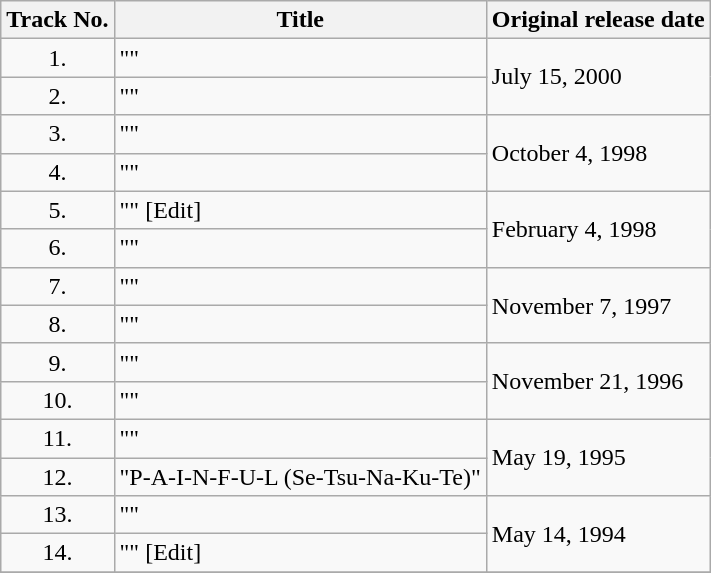<table class="wikitable">
<tr>
<th>Track No.</th>
<th>Title</th>
<th>Original release date</th>
</tr>
<tr>
<td align="center">1.</td>
<td>""</td>
<td rowspan="2">July 15, 2000</td>
</tr>
<tr>
<td align="center">2.</td>
<td>""</td>
</tr>
<tr>
<td align="center">3.</td>
<td>""</td>
<td rowspan="2">October 4, 1998</td>
</tr>
<tr>
<td align="center">4.</td>
<td>""</td>
</tr>
<tr>
<td align="center">5.</td>
<td>"" [Edit]</td>
<td rowspan="2">February 4, 1998</td>
</tr>
<tr>
<td align="center">6.</td>
<td>""</td>
</tr>
<tr>
<td align="center">7.</td>
<td>""</td>
<td rowspan="2">November 7, 1997</td>
</tr>
<tr>
<td align="center">8.</td>
<td>""</td>
</tr>
<tr>
<td align="center">9.</td>
<td>""</td>
<td rowspan="2">November 21, 1996</td>
</tr>
<tr>
<td align="center">10.</td>
<td>""</td>
</tr>
<tr>
<td align="center">11.</td>
<td>""</td>
<td rowspan="2">May 19, 1995</td>
</tr>
<tr>
<td align="center">12.</td>
<td>"P-A-I-N-F-U-L (Se-Tsu-Na-Ku-Te)"</td>
</tr>
<tr>
<td align="center">13.</td>
<td>""</td>
<td rowspan="2">May 14, 1994</td>
</tr>
<tr>
<td align="center">14.</td>
<td>"" [Edit]</td>
</tr>
<tr>
</tr>
</table>
